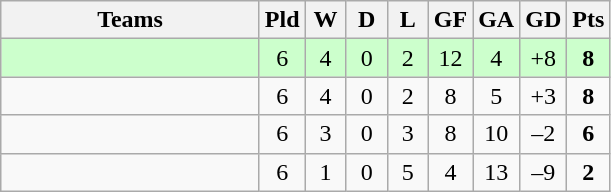<table class="wikitable" style="text-align: center;">
<tr>
<th width=165>Teams</th>
<th width=20>Pld</th>
<th width=20>W</th>
<th width=20>D</th>
<th width=20>L</th>
<th width=20>GF</th>
<th width=20>GA</th>
<th width=20>GD</th>
<th width=20>Pts</th>
</tr>
<tr align=center style="background:#ccffcc;">
<td style="text-align:left;"></td>
<td>6</td>
<td>4</td>
<td>0</td>
<td>2</td>
<td>12</td>
<td>4</td>
<td>+8</td>
<td><strong>8</strong></td>
</tr>
<tr align=center>
<td style="text-align:left;"></td>
<td>6</td>
<td>4</td>
<td>0</td>
<td>2</td>
<td>8</td>
<td>5</td>
<td>+3</td>
<td><strong>8</strong></td>
</tr>
<tr align=center>
<td style="text-align:left;"></td>
<td>6</td>
<td>3</td>
<td>0</td>
<td>3</td>
<td>8</td>
<td>10</td>
<td>–2</td>
<td><strong>6</strong></td>
</tr>
<tr align=center>
<td style="text-align:left;"></td>
<td>6</td>
<td>1</td>
<td>0</td>
<td>5</td>
<td>4</td>
<td>13</td>
<td>–9</td>
<td><strong>2</strong></td>
</tr>
</table>
